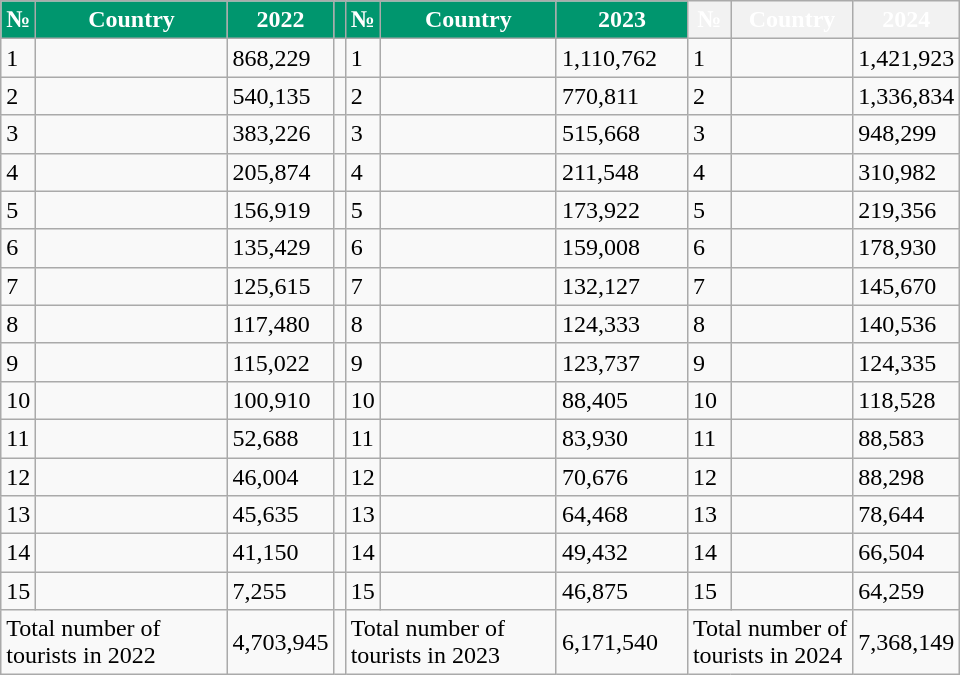<table class="wikitable">
<tr style="color:white;">
<th style="width:2px; background:#00966E;">№</th>
<th style="width:120px; background:#00966E;">Country</th>
<th style="width:50px; background:#00966E;">2022</th>
<th style="background-color:#00966E;"></th>
<th style="width:2px; background:#00966E;">№</th>
<th style="width:110px; background:#00966E;">Country</th>
<th style="width:80px; background:#00966E;">2023</th>
<th>№</th>
<th>Country</th>
<th>2024</th>
</tr>
<tr>
<td>1</td>
<td></td>
<td>  868,229</td>
<td></td>
<td>1</td>
<td></td>
<td> 1,110,762</td>
<td>1</td>
<td></td>
<td> 1,421,923</td>
</tr>
<tr>
<td>2</td>
<td></td>
<td>  540,135</td>
<td></td>
<td>2</td>
<td></td>
<td> 770,811</td>
<td>2</td>
<td></td>
<td> 1,336,834</td>
</tr>
<tr>
<td>3</td>
<td></td>
<td> 383,226</td>
<td></td>
<td>3</td>
<td></td>
<td> 515,668</td>
<td>3</td>
<td></td>
<td> 948,299</td>
</tr>
<tr>
<td>4</td>
<td></td>
<td> 205,874</td>
<td></td>
<td>4</td>
<td></td>
<td> 211,548</td>
<td>4</td>
<td></td>
<td> 310,982</td>
</tr>
<tr>
<td>5</td>
<td></td>
<td>  156,919</td>
<td></td>
<td>5</td>
<td></td>
<td> 173,922</td>
<td>5</td>
<td></td>
<td> 219,356</td>
</tr>
<tr>
<td>6</td>
<td></td>
<td>  135,429</td>
<td></td>
<td>6</td>
<td></td>
<td> 159,008</td>
<td>6</td>
<td></td>
<td> 178,930</td>
</tr>
<tr>
<td>7</td>
<td></td>
<td> 125,615</td>
<td></td>
<td>7</td>
<td></td>
<td> 132,127</td>
<td>7</td>
<td></td>
<td> 145,670</td>
</tr>
<tr>
<td>8</td>
<td></td>
<td> 117,480</td>
<td></td>
<td>8</td>
<td></td>
<td> 124,333</td>
<td>8</td>
<td></td>
<td> 140,536</td>
</tr>
<tr>
<td>9</td>
<td></td>
<td> 115,022</td>
<td></td>
<td>9</td>
<td></td>
<td> 123,737</td>
<td>9</td>
<td></td>
<td> 124,335</td>
</tr>
<tr>
<td>10</td>
<td></td>
<td> 100,910</td>
<td></td>
<td>10</td>
<td></td>
<td> 88,405</td>
<td>10</td>
<td></td>
<td> 118,528</td>
</tr>
<tr>
<td>11</td>
<td></td>
<td> 52,688</td>
<td></td>
<td>11</td>
<td></td>
<td> 83,930</td>
<td>11</td>
<td></td>
<td> 88,583</td>
</tr>
<tr>
<td>12</td>
<td></td>
<td> 46,004</td>
<td></td>
<td>12</td>
<td></td>
<td> 70,676</td>
<td>12</td>
<td></td>
<td> 88,298</td>
</tr>
<tr>
<td>13</td>
<td></td>
<td> 45,635</td>
<td></td>
<td>13</td>
<td></td>
<td> 64,468</td>
<td>13</td>
<td></td>
<td> 78,644</td>
</tr>
<tr>
<td>14</td>
<td></td>
<td> 41,150</td>
<td></td>
<td>14</td>
<td></td>
<td> 49,432</td>
<td>14</td>
<td></td>
<td> 66,504</td>
</tr>
<tr>
<td>15</td>
<td></td>
<td> 7,255</td>
<td></td>
<td>15</td>
<td></td>
<td> 46,875</td>
<td>15</td>
<td></td>
<td> 64,259</td>
</tr>
<tr>
<td colspan="2">Total number of tourists in 2022</td>
<td>4,703,945</td>
<td></td>
<td colspan="2">Total number of tourists in 2023</td>
<td>6,171,540</td>
<td colspan="2">Total number of<br>tourists in 2024</td>
<td>7,368,149</td>
</tr>
</table>
